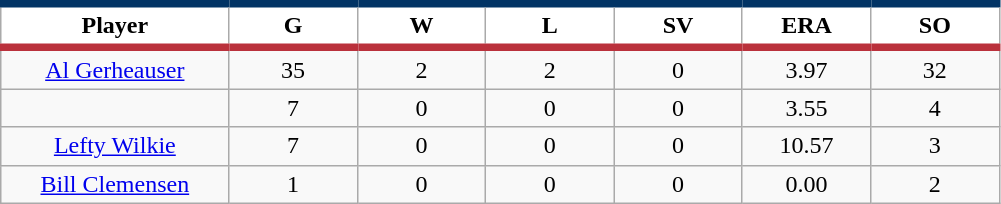<table class="wikitable sortable">
<tr>
<th style="background:#FFFFFF; border-top:#023465 5px solid; border-bottom:#ba313c 5px solid;" width="16%">Player</th>
<th style="background:#FFFFFF; border-top:#023465 5px solid; border-bottom:#ba313c 5px solid;" width="9%">G</th>
<th style="background:#FFFFFF; border-top:#023465 5px solid; border-bottom:#ba313c 5px solid;" width="9%">W</th>
<th style="background:#FFFFFF; border-top:#023465 5px solid; border-bottom:#ba313c 5px solid;" width="9%">L</th>
<th style="background:#FFFFFF; border-top:#023465 5px solid; border-bottom:#ba313c 5px solid;" width="9%">SV</th>
<th style="background:#FFFFFF; border-top:#023465 5px solid; border-bottom:#ba313c 5px solid;" width="9%">ERA</th>
<th style="background:#FFFFFF; border-top:#023465 5px solid; border-bottom:#ba313c 5px solid;" width="9%">SO</th>
</tr>
<tr align="center">
<td><a href='#'>Al Gerheauser</a></td>
<td>35</td>
<td>2</td>
<td>2</td>
<td>0</td>
<td>3.97</td>
<td>32</td>
</tr>
<tr align=center>
<td></td>
<td>7</td>
<td>0</td>
<td>0</td>
<td>0</td>
<td>3.55</td>
<td>4</td>
</tr>
<tr align="center">
<td><a href='#'>Lefty Wilkie</a></td>
<td>7</td>
<td>0</td>
<td>0</td>
<td>0</td>
<td>10.57</td>
<td>3</td>
</tr>
<tr align=center>
<td><a href='#'>Bill Clemensen</a></td>
<td>1</td>
<td>0</td>
<td>0</td>
<td>0</td>
<td>0.00</td>
<td>2</td>
</tr>
</table>
